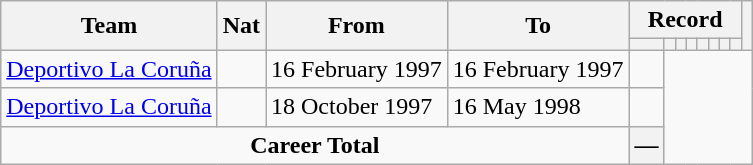<table class="wikitable" style="text-align: center">
<tr>
<th rowspan="2">Team</th>
<th rowspan="2">Nat</th>
<th rowspan="2">From</th>
<th rowspan="2">To</th>
<th colspan="8">Record</th>
<th rowspan=2></th>
</tr>
<tr>
<th></th>
<th></th>
<th></th>
<th></th>
<th></th>
<th></th>
<th></th>
<th></th>
</tr>
<tr>
<td align="left"><a href='#'>Deportivo La Coruña</a></td>
<td></td>
<td align=left>16 February 1997</td>
<td align=left>16 February 1997<br></td>
<td></td>
</tr>
<tr>
<td align="left"><a href='#'>Deportivo La Coruña</a></td>
<td></td>
<td align=left>18 October 1997</td>
<td align=left>16 May 1998<br></td>
<td></td>
</tr>
<tr>
<td colspan=4><strong>Career Total</strong><br></td>
<th>—</th>
</tr>
</table>
